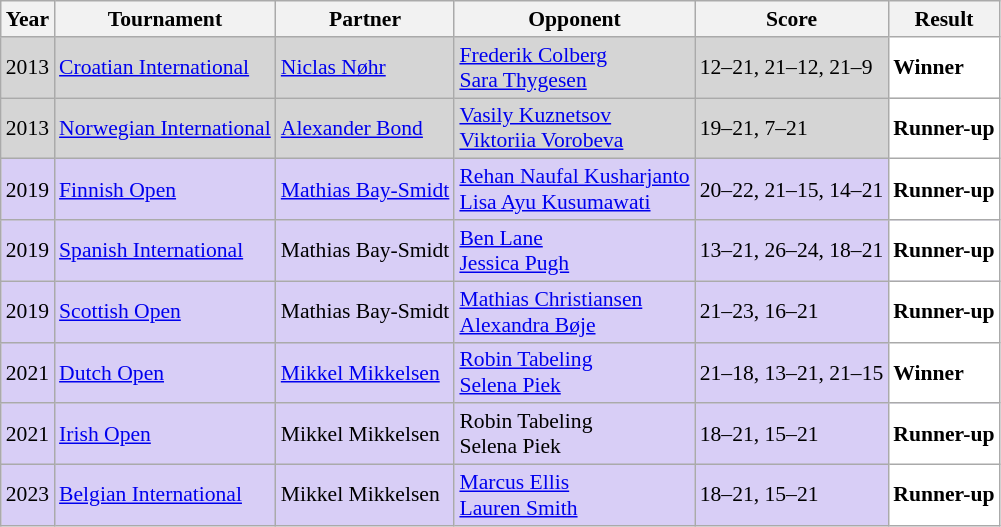<table class="sortable wikitable" style="font-size: 90%;">
<tr>
<th>Year</th>
<th>Tournament</th>
<th>Partner</th>
<th>Opponent</th>
<th>Score</th>
<th>Result</th>
</tr>
<tr style="background:#D5D5D5">
<td align="center">2013</td>
<td align="left"><a href='#'>Croatian International</a></td>
<td align="left"> <a href='#'>Niclas Nøhr</a></td>
<td align="left"> <a href='#'>Frederik Colberg</a> <br>  <a href='#'>Sara Thygesen</a></td>
<td align="left">12–21, 21–12, 21–9</td>
<td style="text-align:left; background:white"> <strong>Winner</strong></td>
</tr>
<tr style="background:#D5D5D5">
<td align="center">2013</td>
<td align="left"><a href='#'>Norwegian International</a></td>
<td align="left"> <a href='#'>Alexander Bond</a></td>
<td align="left"> <a href='#'>Vasily Kuznetsov</a> <br>  <a href='#'>Viktoriia Vorobeva</a></td>
<td align="left">19–21, 7–21</td>
<td style="text-align:left; background:white"> <strong>Runner-up</strong></td>
</tr>
<tr style="background:#D8CEF6">
<td align="center">2019</td>
<td align="left"><a href='#'>Finnish Open</a></td>
<td align="left"> <a href='#'>Mathias Bay-Smidt</a></td>
<td align="left"> <a href='#'>Rehan Naufal Kusharjanto</a> <br>  <a href='#'>Lisa Ayu Kusumawati</a></td>
<td align="left">20–22, 21–15, 14–21</td>
<td style="text-align:left; background:white"> <strong>Runner-up</strong></td>
</tr>
<tr style="background:#D8CEF6">
<td align="center">2019</td>
<td align="left"><a href='#'>Spanish International</a></td>
<td align="left"> Mathias Bay-Smidt</td>
<td align="left"> <a href='#'>Ben Lane</a> <br>  <a href='#'>Jessica Pugh</a></td>
<td align="left">13–21, 26–24, 18–21</td>
<td style="text-align:left; background:white"> <strong>Runner-up</strong></td>
</tr>
<tr style="background:#D8CEF6">
<td align="center">2019</td>
<td align="left"><a href='#'>Scottish Open</a></td>
<td align="left"> Mathias Bay-Smidt</td>
<td align="left"> <a href='#'>Mathias Christiansen</a> <br>  <a href='#'>Alexandra Bøje</a></td>
<td align="left">21–23, 16–21</td>
<td style="text-align:left; background:white"> <strong>Runner-up</strong></td>
</tr>
<tr style="background:#D8CEF6">
<td align="center">2021</td>
<td align="left"><a href='#'>Dutch Open</a></td>
<td align="left"> <a href='#'>Mikkel Mikkelsen</a></td>
<td align="left"> <a href='#'>Robin Tabeling</a><br> <a href='#'>Selena Piek</a></td>
<td align="left">21–18, 13–21, 21–15</td>
<td style="text-align:left; background:white"> <strong>Winner</strong></td>
</tr>
<tr style="background:#D8CEF6">
<td align="center">2021</td>
<td align="left"><a href='#'>Irish Open</a></td>
<td align="left"> Mikkel Mikkelsen</td>
<td align="left"> Robin Tabeling<br> Selena Piek</td>
<td align="left">18–21, 15–21</td>
<td style="text-align:left; background:white"> <strong>Runner-up</strong></td>
</tr>
<tr style="background:#D8CEF6">
<td align="center">2023</td>
<td align="left"><a href='#'>Belgian International</a></td>
<td align="left"> Mikkel Mikkelsen</td>
<td align="left"> <a href='#'>Marcus Ellis</a><br> <a href='#'>Lauren Smith</a></td>
<td align="left">18–21, 15–21</td>
<td style="text-align:left; background:white"> <strong>Runner-up</strong></td>
</tr>
</table>
